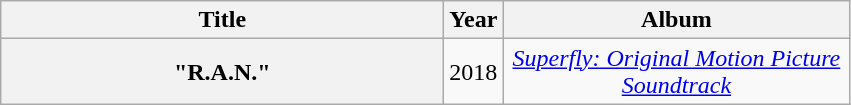<table class="wikitable plainrowheaders" style="text-align:center;">
<tr>
<th scope="col" style="width:18em;">Title</th>
<th scope="col" style="width:1em;">Year</th>
<th scope="col" style="width:14em;">Album</th>
</tr>
<tr>
<th scope="row">"R.A.N."</th>
<td>2018</td>
<td><em><a href='#'>Superfly: Original Motion Picture Soundtrack</a></em></td>
</tr>
</table>
